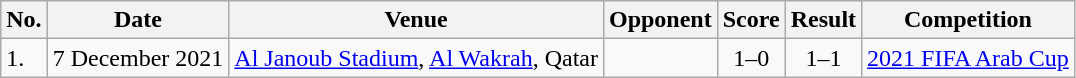<table class="wikitable sortable">
<tr>
<th>No.</th>
<th>Date</th>
<th>Venue</th>
<th>Opponent</th>
<th>Score</th>
<th>Result</th>
<th>Competition</th>
</tr>
<tr>
<td>1.</td>
<td>7 December 2021</td>
<td><a href='#'>Al Janoub Stadium</a>, <a href='#'>Al Wakrah</a>, Qatar</td>
<td></td>
<td align=center>1–0</td>
<td align=center>1–1</td>
<td><a href='#'>2021 FIFA Arab Cup</a></td>
</tr>
</table>
